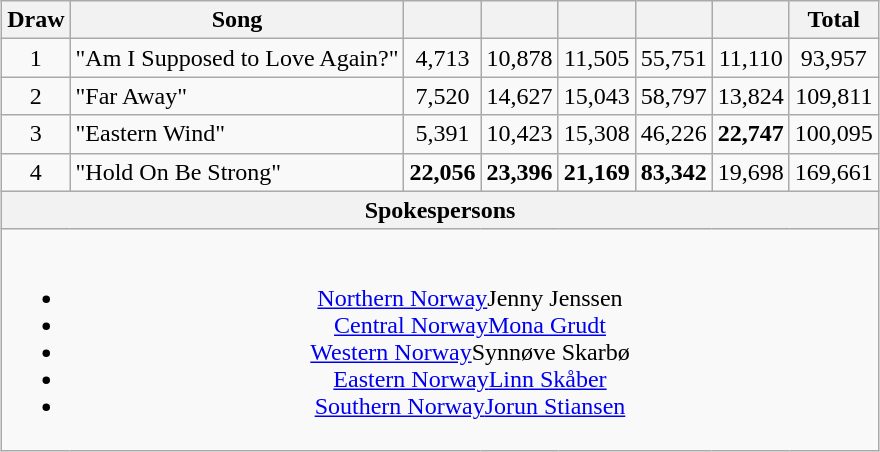<table class="wikitable collapsible" style="margin: 1em auto 1em auto; text-align:center;">
<tr>
<th>Draw</th>
<th>Song</th>
<th><abbr></abbr></th>
<th><abbr></abbr></th>
<th><abbr></abbr></th>
<th><abbr></abbr></th>
<th><abbr></abbr></th>
<th>Total</th>
</tr>
<tr>
<td>1</td>
<td style="text-align:left;">"Am I Supposed to Love Again?"</td>
<td>4,713</td>
<td>10,878</td>
<td>11,505</td>
<td>55,751</td>
<td>11,110</td>
<td>93,957</td>
</tr>
<tr>
<td>2</td>
<td style="text-align:left;">"Far Away"</td>
<td>7,520</td>
<td>14,627</td>
<td>15,043</td>
<td>58,797</td>
<td>13,824</td>
<td>109,811</td>
</tr>
<tr>
<td>3</td>
<td style="text-align:left;">"Eastern Wind"</td>
<td>5,391</td>
<td>10,423</td>
<td>15,308</td>
<td>46,226</td>
<td><strong>22,747</strong></td>
<td>100,095</td>
</tr>
<tr>
<td>4</td>
<td style="text-align:left;">"Hold On Be Strong"</td>
<td><strong>22,056</strong></td>
<td><strong>23,396</strong></td>
<td><strong>21,169</strong></td>
<td><strong>83,342</strong></td>
<td>19,698</td>
<td>169,661</td>
</tr>
<tr>
<th colspan="8">Spokespersons</th>
</tr>
<tr>
<td colspan="8"><br><ul><li><a href='#'>Northern Norway</a>Jenny Jenssen</li><li><a href='#'>Central Norway</a><a href='#'>Mona Grudt</a></li><li><a href='#'>Western Norway</a>Synnøve Skarbø</li><li><a href='#'>Eastern Norway</a><a href='#'>Linn Skåber</a></li><li><a href='#'>Southern Norway</a><a href='#'>Jorun Stiansen</a></li></ul></td>
</tr>
</table>
